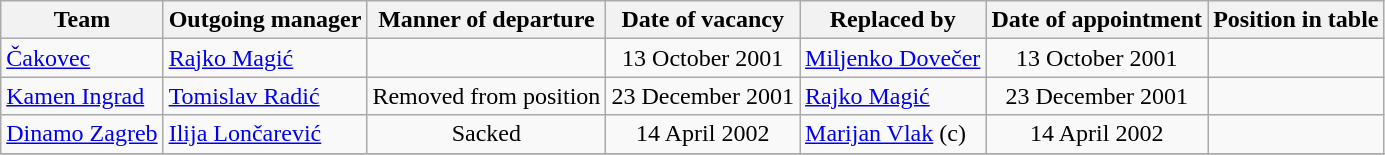<table class="wikitable sortable">
<tr>
<th>Team</th>
<th>Outgoing manager</th>
<th>Manner of departure</th>
<th>Date of vacancy</th>
<th>Replaced by</th>
<th>Date of appointment</th>
<th>Position in table</th>
</tr>
<tr>
<td><a href='#'>Čakovec</a></td>
<td> <a href='#'>Rajko Magić</a></td>
<td></td>
<td style="text-align:center;">13 October 2001</td>
<td> <a href='#'>Miljenko Dovečer</a></td>
<td style="text-align:center;">13 October 2001</td>
<td></td>
</tr>
<tr>
<td><a href='#'>Kamen Ingrad</a></td>
<td> <a href='#'>Tomislav Radić</a></td>
<td style="text-align:center;">Removed from position</td>
<td style="text-align:center;">23 December 2001</td>
<td> <a href='#'>Rajko Magić</a></td>
<td style="text-align:center;">23 December 2001</td>
<td></td>
</tr>
<tr>
<td><a href='#'>Dinamo Zagreb</a></td>
<td> <a href='#'>Ilija Lončarević</a></td>
<td style="text-align:center;">Sacked</td>
<td style="text-align:center;">14 April 2002</td>
<td> <a href='#'>Marijan Vlak</a> (c)</td>
<td style="text-align:center;">14 April 2002</td>
<td></td>
</tr>
<tr>
</tr>
</table>
